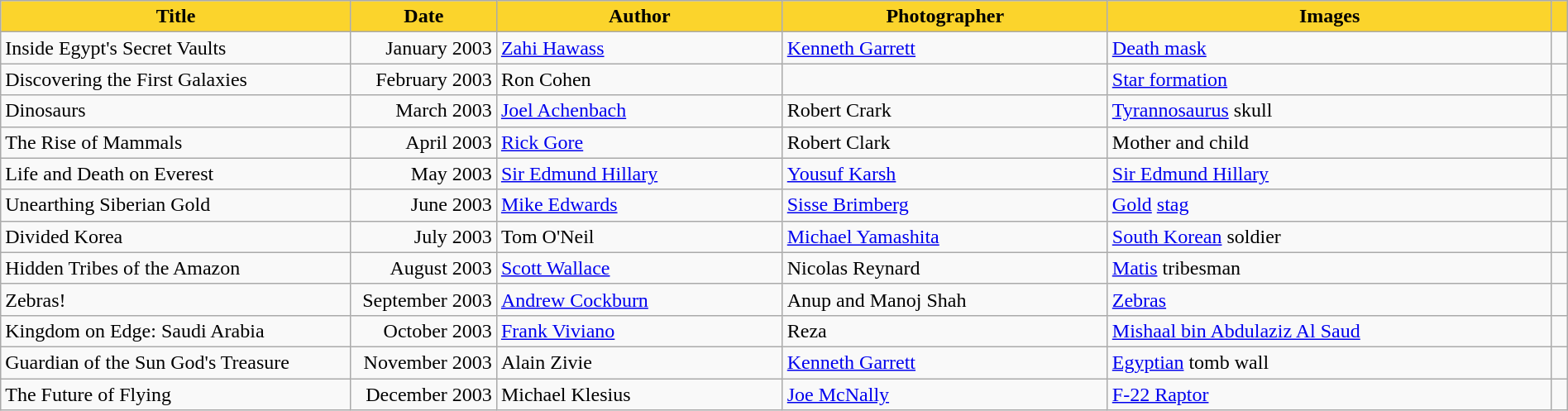<table class="wikitable" style="width:100%">
<tr>
<th scope="col" style="background-color:#fbd42c;" width=275px>Title</th>
<th scope="col" style="background-color:#fbd42c;" width=110>Date</th>
<th scope="col" style="background-color:#fbd42c;">Author</th>
<th scope="col" style="background-color:#fbd42c;">Photographer</th>
<th scope="col" style="background-color:#fbd42c;">Images</th>
<th scope="col" ! style="background-color:#fbd42c;"></th>
</tr>
<tr>
<td scope="row">Inside Egypt's Secret Vaults</td>
<td style="text-align:right;">January 2003</td>
<td><a href='#'>Zahi Hawass</a></td>
<td><a href='#'>Kenneth Garrett</a></td>
<td><a href='#'>Death mask</a></td>
<td></td>
</tr>
<tr>
<td scope="row">Discovering the First Galaxies</td>
<td style="text-align:right;">February 2003</td>
<td>Ron Cohen</td>
<td></td>
<td><a href='#'>Star formation</a></td>
<td></td>
</tr>
<tr>
<td scope="row">Dinosaurs</td>
<td style="text-align:right;">March 2003</td>
<td><a href='#'>Joel Achenbach</a></td>
<td>Robert Crark</td>
<td><a href='#'>Tyrannosaurus</a> skull</td>
<td></td>
</tr>
<tr>
<td scope="row">The Rise of Mammals</td>
<td style="text-align:right;">April 2003</td>
<td><a href='#'>Rick Gore</a></td>
<td>Robert Clark</td>
<td>Mother and child</td>
<td></td>
</tr>
<tr>
<td scope="row">Life and Death on Everest</td>
<td style="text-align:right;">May 2003</td>
<td><a href='#'>Sir Edmund Hillary</a></td>
<td><a href='#'>Yousuf Karsh</a></td>
<td><a href='#'>Sir Edmund Hillary</a></td>
<td></td>
</tr>
<tr>
<td scope="row">Unearthing Siberian Gold</td>
<td style="text-align:right;">June 2003</td>
<td><a href='#'>Mike Edwards</a></td>
<td><a href='#'>Sisse Brimberg</a></td>
<td><a href='#'>Gold</a> <a href='#'>stag</a></td>
<td></td>
</tr>
<tr>
<td scope="row">Divided Korea</td>
<td style="text-align:right;">July 2003</td>
<td>Tom O'Neil</td>
<td><a href='#'>Michael Yamashita</a></td>
<td><a href='#'>South Korean</a> soldier</td>
<td></td>
</tr>
<tr>
<td scope="row">Hidden Tribes of the Amazon</td>
<td style="text-align:right;">August 2003</td>
<td><a href='#'>Scott Wallace</a></td>
<td>Nicolas Reynard</td>
<td><a href='#'>Matis</a> tribesman</td>
<td></td>
</tr>
<tr>
<td scope="row">Zebras!</td>
<td style="text-align:right;">September 2003</td>
<td><a href='#'>Andrew Cockburn</a></td>
<td>Anup and Manoj Shah</td>
<td><a href='#'>Zebras</a></td>
<td></td>
</tr>
<tr>
<td scope="row">Kingdom on Edge: Saudi Arabia</td>
<td style="text-align:right;">October 2003</td>
<td><a href='#'>Frank Viviano</a></td>
<td>Reza</td>
<td><a href='#'>Mishaal bin Abdulaziz Al Saud</a></td>
<td></td>
</tr>
<tr>
<td scope="row">Guardian of the Sun God's Treasure</td>
<td style="text-align:right;">November 2003</td>
<td>Alain Zivie</td>
<td><a href='#'>Kenneth Garrett</a></td>
<td><a href='#'>Egyptian</a> tomb wall</td>
<td></td>
</tr>
<tr>
<td scope="row">The Future of Flying</td>
<td style="text-align:right;">December 2003</td>
<td>Michael Klesius</td>
<td><a href='#'>Joe McNally</a></td>
<td><a href='#'>F-22 Raptor</a></td>
<td></td>
</tr>
</table>
